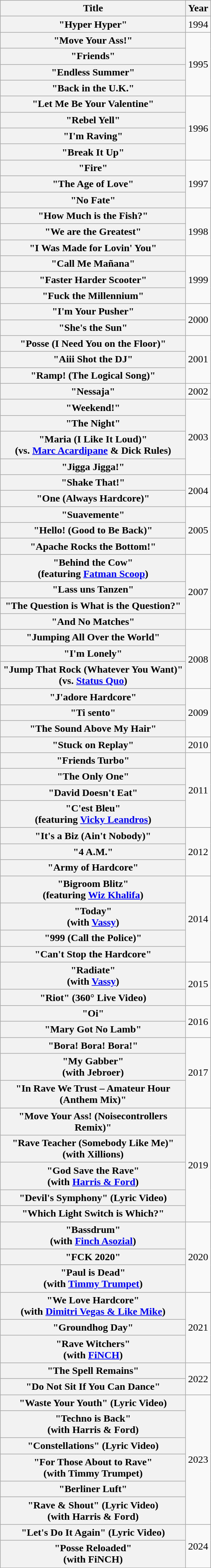<table class="wikitable plainrowheaders" style="text-align:center;">
<tr>
<th scope="col" style="width:18em;">Title</th>
<th scope="col">Year</th>
</tr>
<tr>
<th scope="row">"Hyper Hyper"</th>
<td>1994</td>
</tr>
<tr>
<th scope="row">"Move Your Ass!"</th>
<td rowspan="4">1995</td>
</tr>
<tr>
<th scope="row">"Friends"</th>
</tr>
<tr>
<th scope="row">"Endless Summer"</th>
</tr>
<tr>
<th scope="row">"Back in the U.K."</th>
</tr>
<tr>
<th scope="row">"Let Me Be Your Valentine"</th>
<td rowspan="4">1996</td>
</tr>
<tr>
<th scope="row">"Rebel Yell"</th>
</tr>
<tr>
<th scope="row">"I'm Raving"</th>
</tr>
<tr>
<th scope="row">"Break It Up"</th>
</tr>
<tr>
<th scope="row">"Fire"</th>
<td rowspan="3">1997</td>
</tr>
<tr>
<th scope="row">"The Age of Love"</th>
</tr>
<tr>
<th scope="row">"No Fate"</th>
</tr>
<tr>
<th scope="row">"How Much is the Fish?"</th>
<td rowspan="3">1998</td>
</tr>
<tr>
<th scope="row">"We are the Greatest"</th>
</tr>
<tr>
<th scope="row">"I Was Made for Lovin' You"</th>
</tr>
<tr>
<th scope="row">"Call Me Mañana"</th>
<td rowspan="3">1999</td>
</tr>
<tr>
<th scope="row">"Faster Harder Scooter"</th>
</tr>
<tr>
<th scope="row">"Fuck the Millennium"</th>
</tr>
<tr>
<th scope="row">"I'm Your Pusher"</th>
<td rowspan="2">2000</td>
</tr>
<tr>
<th scope="row">"She's the Sun"</th>
</tr>
<tr>
<th scope="row">"Posse (I Need You on the Floor)"</th>
<td rowspan="3">2001</td>
</tr>
<tr>
<th scope="row">"Aiii Shot the DJ"</th>
</tr>
<tr>
<th scope="row">"Ramp! (The Logical Song)"</th>
</tr>
<tr>
<th scope="row">"Nessaja"</th>
<td>2002</td>
</tr>
<tr>
<th scope="row">"Weekend!"</th>
<td rowspan="4">2003</td>
</tr>
<tr>
<th scope="row">"The Night"</th>
</tr>
<tr>
<th scope="row">"Maria (I Like It Loud)"<br><span>(vs. <a href='#'>Marc Acardipane</a> & Dick Rules)</span></th>
</tr>
<tr>
<th scope="row">"Jigga Jigga!"</th>
</tr>
<tr>
<th scope="row">"Shake That!"</th>
<td rowspan="2">2004</td>
</tr>
<tr>
<th scope="row">"One (Always Hardcore)"</th>
</tr>
<tr>
<th scope="row">"Suavemente"</th>
<td rowspan="3">2005</td>
</tr>
<tr>
<th scope="row">"Hello! (Good to Be Back)"</th>
</tr>
<tr>
<th scope="row">"Apache Rocks the Bottom!"</th>
</tr>
<tr>
<th scope="row">"Behind the Cow"<br><span>(featuring <a href='#'>Fatman Scoop</a>)</span></th>
<td rowspan="4">2007</td>
</tr>
<tr>
<th scope="row">"Lass uns Tanzen"</th>
</tr>
<tr>
<th scope="row">"The Question is What is the Question?"</th>
</tr>
<tr>
<th scope="row">"And No Matches"</th>
</tr>
<tr>
<th scope="row">"Jumping All Over the World"</th>
<td rowspan="3">2008</td>
</tr>
<tr>
<th scope="row">"I'm Lonely"</th>
</tr>
<tr>
<th scope="row">"Jump That Rock (Whatever You Want)"<br><span>(vs. <a href='#'>Status Quo</a>)</span></th>
</tr>
<tr>
<th scope="row">"J'adore Hardcore"</th>
<td rowspan="3">2009</td>
</tr>
<tr>
<th scope="row">"Ti sento"</th>
</tr>
<tr>
<th scope="row">"The Sound Above My Hair"</th>
</tr>
<tr>
<th scope="row">"Stuck on Replay"</th>
<td>2010</td>
</tr>
<tr>
<th scope="row">"Friends Turbo"</th>
<td rowspan="4">2011</td>
</tr>
<tr>
<th scope="row">"The Only One"</th>
</tr>
<tr>
<th scope="row">"David Doesn't Eat"</th>
</tr>
<tr>
<th scope="row">"C'est Bleu"<br><span>(featuring <a href='#'>Vicky Leandros</a>)</span></th>
</tr>
<tr>
<th scope="row">"It's a Biz (Ain't Nobody)"</th>
<td rowspan="3">2012</td>
</tr>
<tr>
<th scope="row">"4 A.M."</th>
</tr>
<tr>
<th scope="row">"Army of Hardcore"</th>
</tr>
<tr>
<th scope="row">"Bigroom Blitz"<br><span>(featuring <a href='#'>Wiz Khalifa</a>)</span></th>
<td rowspan="4">2014</td>
</tr>
<tr>
<th scope="row">"Today"<br><span>(with <a href='#'>Vassy</a>)</span></th>
</tr>
<tr>
<th scope="row">"999 (Call the Police)"</th>
</tr>
<tr>
<th scope="row">"Can't Stop the Hardcore"</th>
</tr>
<tr>
<th scope="row">"Radiate"<br><span>(with <a href='#'>Vassy</a>)</span></th>
<td rowspan="2">2015</td>
</tr>
<tr>
<th scope="row">"Riot" (360° Live Video)</th>
</tr>
<tr>
<th scope="row">"Oi"</th>
<td rowspan="2">2016</td>
</tr>
<tr>
<th scope="row">"Mary Got No Lamb"</th>
</tr>
<tr>
<th scope="row">"Bora! Bora! Bora!"</th>
<td rowspan="3">2017</td>
</tr>
<tr>
<th scope="row">"My Gabber"<br><span>(with Jebroer)</span></th>
</tr>
<tr>
<th scope="row">"In Rave We Trust – Amateur Hour (Anthem Mix)"</th>
</tr>
<tr>
<th scope="row">"Move Your Ass! (Noisecontrollers Remix)"</th>
<td rowspan="5">2019</td>
</tr>
<tr>
<th scope="row">"Rave Teacher (Somebody Like Me)"<br><span>(with Xillions)</span></th>
</tr>
<tr>
<th scope="row">"God Save the Rave"<br><span>(with <a href='#'>Harris & Ford</a>)</span></th>
</tr>
<tr>
<th scope="row">"Devil's Symphony" (Lyric Video)</th>
</tr>
<tr>
<th scope="row">"Which Light Switch is Which?"</th>
</tr>
<tr>
<th scope="row">"Bassdrum"<br><span>(with <a href='#'>Finch Asozial</a>)</span></th>
<td rowspan="3">2020</td>
</tr>
<tr>
<th scope="row">"FCK 2020"</th>
</tr>
<tr>
<th scope="row">"Paul is Dead"<br><span>(with <a href='#'>Timmy Trumpet</a>)</span></th>
</tr>
<tr>
<th scope="row">"We Love Hardcore"<br><span>(with <a href='#'>Dimitri Vegas & Like Mike</a>)</span></th>
<td rowspan="3">2021</td>
</tr>
<tr>
<th scope="row">"Groundhog Day"</th>
</tr>
<tr>
<th scope="row">"Rave Witchers"<br><span>(with <a href='#'>FiNCH</a>)</span></th>
</tr>
<tr>
<th scope="row">"The Spell Remains"</th>
<td rowspan="2">2022</td>
</tr>
<tr>
<th scope="row">"Do Not Sit If You Can Dance"</th>
</tr>
<tr>
<th scope="row">"Waste Your Youth" (Lyric Video)</th>
<td rowspan="6">2023</td>
</tr>
<tr>
<th scope="row">"Techno is Back"<br><span>(with Harris & Ford)</span></th>
</tr>
<tr>
<th scope="row">"Constellations" (Lyric Video)</th>
</tr>
<tr>
<th scope="row">"For Those About to Rave"<br><span>(with Timmy Trumpet)</span></th>
</tr>
<tr>
<th scope="row">"Berliner Luft"</th>
</tr>
<tr>
<th scope="row">"Rave & Shout" (Lyric Video)<br><span>(with Harris & Ford)</span></th>
</tr>
<tr>
<th scope="row">"Let's Do It Again" (Lyric Video)</th>
<td rowspan="2">2024</td>
</tr>
<tr>
<th scope="row">"Posse Reloaded" <br><span>(with FiNCH)</span></th>
</tr>
</table>
